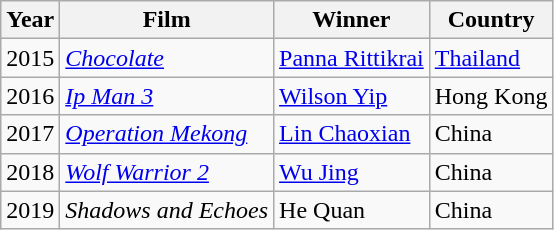<table class="wikitable sortable plainrowheaders">
<tr>
<th>Year</th>
<th>Film</th>
<th>Winner</th>
<th>Country</th>
</tr>
<tr>
<td>2015</td>
<td><em><a href='#'>Chocolate</a></em></td>
<td><a href='#'>Panna Rittikrai</a></td>
<td><a href='#'>Thailand</a></td>
</tr>
<tr>
<td>2016</td>
<td><em><a href='#'>Ip Man 3</a></em></td>
<td><a href='#'>Wilson Yip</a></td>
<td>Hong Kong</td>
</tr>
<tr>
<td>2017</td>
<td><em><a href='#'>Operation Mekong</a></em></td>
<td><a href='#'>Lin Chaoxian</a></td>
<td>China</td>
</tr>
<tr>
<td>2018</td>
<td><em><a href='#'>Wolf Warrior 2</a></em></td>
<td><a href='#'>Wu Jing</a></td>
<td>China</td>
</tr>
<tr>
<td>2019</td>
<td><em>Shadows and Echoes</em></td>
<td>He Quan</td>
<td>China</td>
</tr>
</table>
